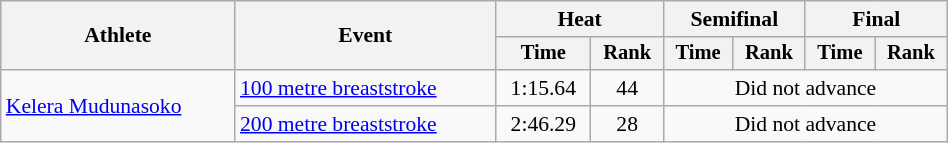<table class="wikitable" style="text-align:center; font-size:90%; width:50%;">
<tr>
<th rowspan="2">Athlete</th>
<th rowspan="2">Event</th>
<th colspan="2">Heat</th>
<th colspan="2">Semifinal</th>
<th colspan="2">Final</th>
</tr>
<tr style="font-size:95%">
<th>Time</th>
<th>Rank</th>
<th>Time</th>
<th>Rank</th>
<th>Time</th>
<th>Rank</th>
</tr>
<tr>
<td align=left rowspan=2><a href='#'>Kelera Mudunasoko</a></td>
<td align=left><a href='#'>100 metre breaststroke</a></td>
<td>1:15.64</td>
<td>44</td>
<td colspan=4>Did not advance</td>
</tr>
<tr>
<td align=left><a href='#'>200 metre breaststroke</a></td>
<td>2:46.29</td>
<td>28</td>
<td colspan=4>Did not advance</td>
</tr>
</table>
